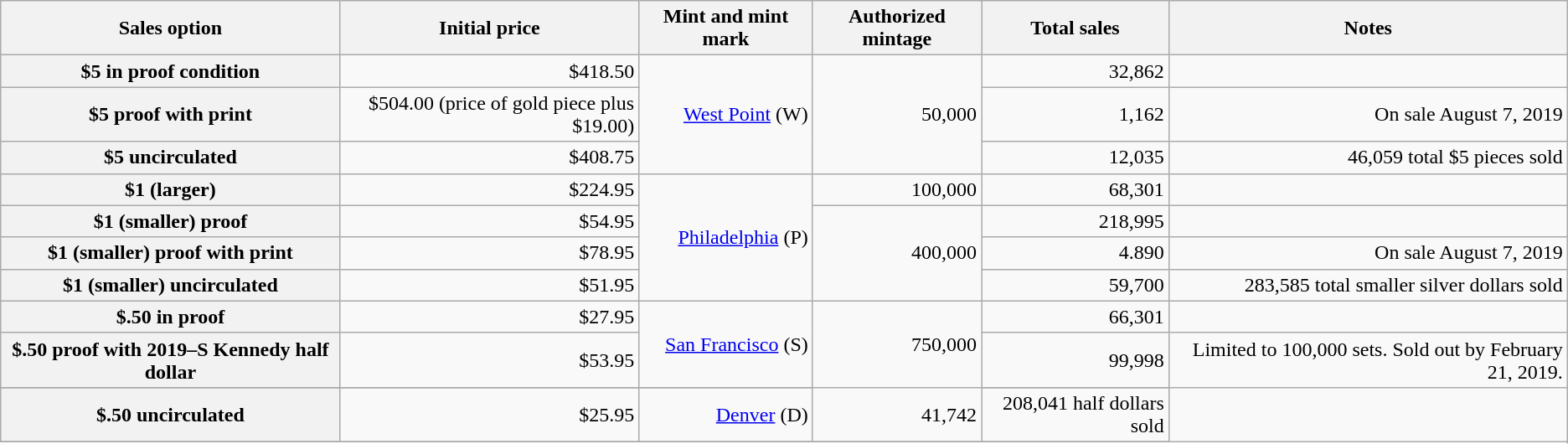<table class="wikitable plainrowheaders" style="text-align: right;">
<tr>
<th scope="col">Sales option</th>
<th scope="col">Initial price</th>
<th scope="col">Mint and mint mark</th>
<th scope="col">Authorized mintage</th>
<th scope="col">Total sales</th>
<th scope="col">Notes</th>
</tr>
<tr>
<th scope="row">$5 in proof condition</th>
<td>$418.50</td>
<td rowspan="3"><a href='#'>West Point</a> (W)</td>
<td rowspan="3">50,000</td>
<td>32,862</td>
<td></td>
</tr>
<tr>
<th scope="row">$5 proof with print</th>
<td>$504.00 (price of gold piece plus $19.00)</td>
<td>1,162</td>
<td>On sale August 7, 2019</td>
</tr>
<tr>
<th scope="row">$5 uncirculated</th>
<td>$408.75</td>
<td>12,035</td>
<td>46,059 total $5 pieces sold</td>
</tr>
<tr>
<th scope="row">$1 (larger)</th>
<td>$224.95</td>
<td rowspan="4"><a href='#'>Philadelphia</a> (P)</td>
<td>100,000</td>
<td>68,301</td>
<td></td>
</tr>
<tr>
<th scope="row">$1 (smaller) proof</th>
<td>$54.95</td>
<td rowspan="3">400,000</td>
<td>218,995</td>
<td></td>
</tr>
<tr>
<th scope="row">$1 (smaller) proof with print</th>
<td>$78.95</td>
<td>4.890</td>
<td>On sale August 7, 2019</td>
</tr>
<tr>
<th scope="row">$1 (smaller) uncirculated</th>
<td>$51.95</td>
<td>59,700</td>
<td>283,585 total smaller silver dollars sold</td>
</tr>
<tr>
<th scope="row">$.50 in proof</th>
<td>$27.95</td>
<td rowspan="2"><a href='#'>San Francisco</a> (S)</td>
<td rowspan="3">750,000</td>
<td>66,301</td>
<td></td>
</tr>
<tr>
<th scope="row">$.50 proof with 2019–S Kennedy half dollar</th>
<td>$53.95</td>
<td>99,998</td>
<td>Limited to 100,000 sets. Sold out by February 21, 2019.</td>
</tr>
<tr>
</tr>
<tr>
<th scope="row">$.50 uncirculated</th>
<td>$25.95</td>
<td><a href='#'>Denver</a> (D)</td>
<td>41,742</td>
<td>208,041 half dollars sold</td>
</tr>
<tr>
</tr>
</table>
